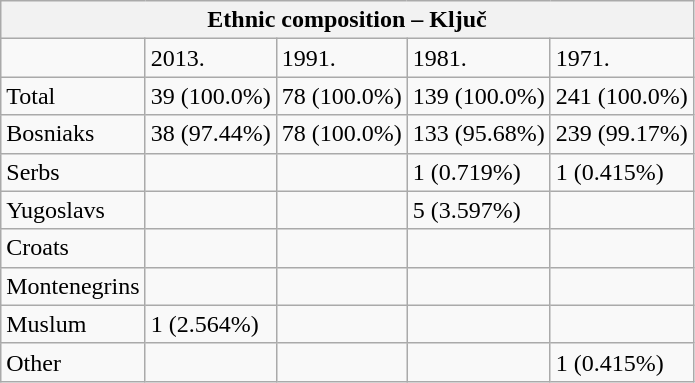<table class="wikitable">
<tr>
<th colspan="8">Ethnic composition – Ključ</th>
</tr>
<tr>
<td></td>
<td>2013.</td>
<td>1991.</td>
<td>1981.</td>
<td>1971.</td>
</tr>
<tr>
<td>Total</td>
<td>39 (100.0%)</td>
<td>78 (100.0%)</td>
<td>139 (100.0%)</td>
<td>241 (100.0%)</td>
</tr>
<tr>
<td>Bosniaks</td>
<td>38 (97.44%)</td>
<td>78 (100.0%)</td>
<td>133 (95.68%)</td>
<td>239 (99.17%)</td>
</tr>
<tr>
<td>Serbs</td>
<td></td>
<td></td>
<td>1 (0.719%)</td>
<td>1 (0.415%)</td>
</tr>
<tr>
<td>Yugoslavs</td>
<td></td>
<td></td>
<td>5 (3.597%)</td>
<td></td>
</tr>
<tr>
<td>Croats</td>
<td></td>
<td></td>
<td></td>
<td></td>
</tr>
<tr>
<td>Montenegrins</td>
<td></td>
<td></td>
<td></td>
<td></td>
</tr>
<tr>
<td>Muslum</td>
<td>1 (2.564%)</td>
<td></td>
<td></td>
<td></td>
</tr>
<tr>
<td>Other</td>
<td></td>
<td></td>
<td></td>
<td>1 (0.415%)</td>
</tr>
</table>
